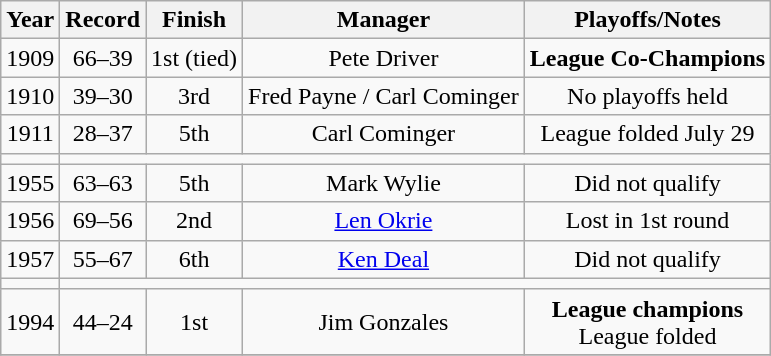<table class="wikitable" style="text-align:center">
<tr>
<th>Year</th>
<th>Record</th>
<th>Finish</th>
<th>Manager</th>
<th>Playoffs/Notes</th>
</tr>
<tr align=center>
<td>1909</td>
<td>66–39</td>
<td>1st (tied)</td>
<td>Pete Driver</td>
<td><strong>League Co-Champions</strong></td>
</tr>
<tr align=center>
<td>1910</td>
<td>39–30</td>
<td>3rd</td>
<td>Fred Payne / Carl Cominger</td>
<td>No playoffs held</td>
</tr>
<tr align=center>
<td>1911</td>
<td>28–37</td>
<td>5th</td>
<td>Carl Cominger</td>
<td>League folded July 29</td>
</tr>
<tr align=center>
<td></td>
</tr>
<tr align=center>
<td>1955</td>
<td>63–63</td>
<td>5th</td>
<td>Mark Wylie</td>
<td>Did not qualify</td>
</tr>
<tr align=center>
<td>1956</td>
<td>69–56</td>
<td>2nd</td>
<td><a href='#'>Len Okrie</a></td>
<td>Lost in 1st round</td>
</tr>
<tr align=center>
<td>1957</td>
<td>55–67</td>
<td>6th</td>
<td><a href='#'>Ken Deal</a></td>
<td>Did not qualify</td>
</tr>
<tr align=center>
<td></td>
</tr>
<tr align=center>
<td>1994</td>
<td>44–24</td>
<td>1st</td>
<td>Jim Gonzales</td>
<td><strong>League champions</strong><br>League folded</td>
</tr>
<tr align=center>
</tr>
</table>
